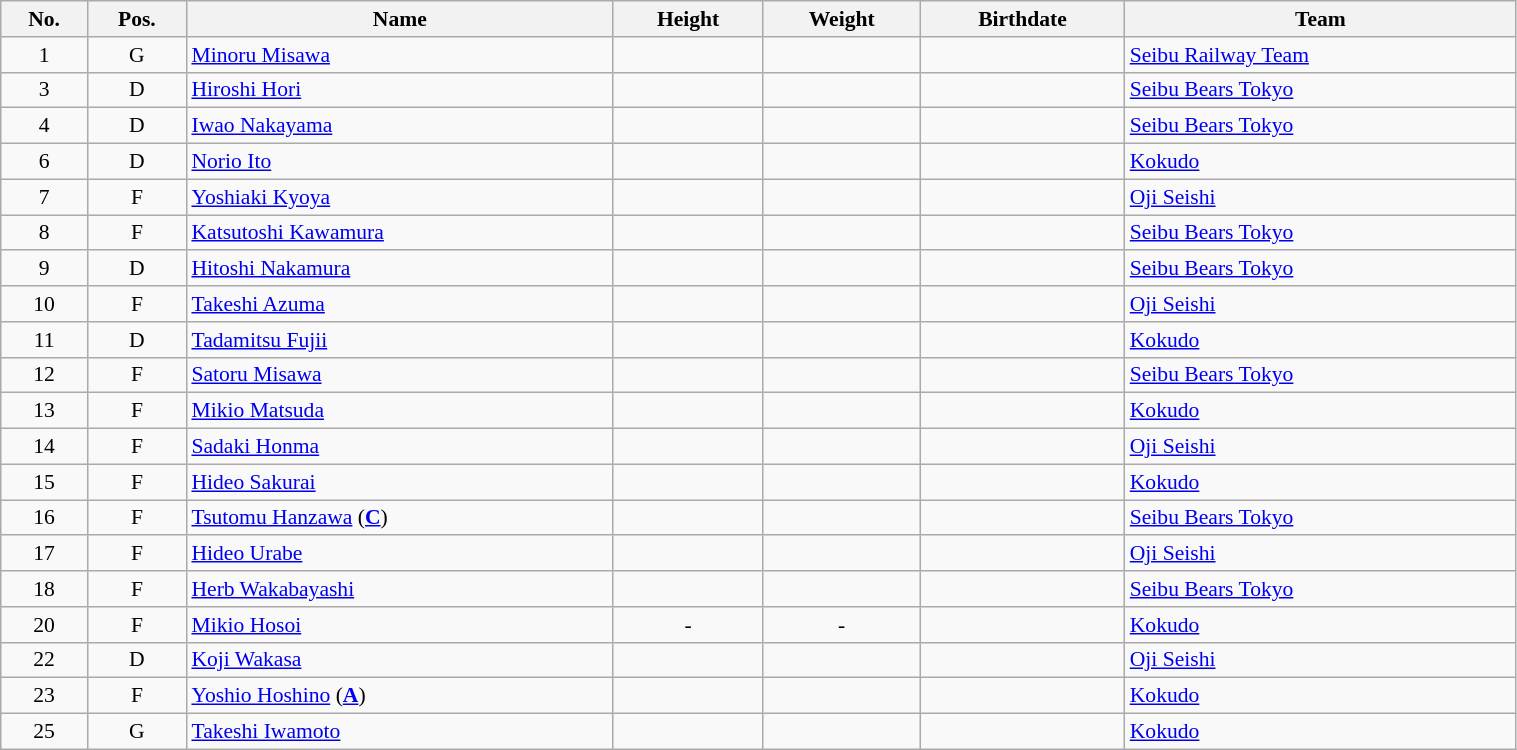<table class="wikitable sortable" width="80%" style="font-size: 90%; text-align: center;">
<tr>
<th>No.</th>
<th>Pos.</th>
<th>Name</th>
<th>Height</th>
<th>Weight</th>
<th>Birthdate</th>
<th>Team</th>
</tr>
<tr>
<td>1</td>
<td>G</td>
<td style="text-align:left;"><a href='#'>Minoru Misawa</a></td>
<td></td>
<td></td>
<td style="text-align:right;"></td>
<td style="text-align:left;"> <a href='#'>Seibu Railway Team</a></td>
</tr>
<tr>
<td>3</td>
<td>D</td>
<td style="text-align:left;"><a href='#'>Hiroshi Hori</a></td>
<td></td>
<td></td>
<td style="text-align:right;"></td>
<td style="text-align:left;"><a href='#'>Seibu Bears Tokyo</a></td>
</tr>
<tr>
<td>4</td>
<td>D</td>
<td style="text-align:left;"><a href='#'>Iwao Nakayama</a></td>
<td></td>
<td></td>
<td style="text-align:right;"></td>
<td style="text-align:left;"><a href='#'>Seibu Bears Tokyo</a></td>
</tr>
<tr>
<td>6</td>
<td>D</td>
<td style="text-align:left;"><a href='#'>Norio Ito</a></td>
<td></td>
<td></td>
<td style="text-align:right;"></td>
<td style="text-align:left;"> <a href='#'>Kokudo</a></td>
</tr>
<tr>
<td>7</td>
<td>F</td>
<td style="text-align:left;"><a href='#'>Yoshiaki Kyoya</a></td>
<td></td>
<td></td>
<td style="text-align:right;"></td>
<td style="text-align:left;"> <a href='#'>Oji Seishi</a></td>
</tr>
<tr>
<td>8</td>
<td>F</td>
<td style="text-align:left;"><a href='#'>Katsutoshi Kawamura</a></td>
<td></td>
<td></td>
<td style="text-align:right;"></td>
<td style="text-align:left;"><a href='#'>Seibu Bears Tokyo</a></td>
</tr>
<tr>
<td>9</td>
<td>D</td>
<td style="text-align:left;"><a href='#'>Hitoshi Nakamura</a></td>
<td></td>
<td></td>
<td style="text-align:right;"></td>
<td style="text-align:left;"><a href='#'>Seibu Bears Tokyo</a></td>
</tr>
<tr>
<td>10</td>
<td>F</td>
<td style="text-align:left;"><a href='#'>Takeshi Azuma</a></td>
<td></td>
<td></td>
<td style="text-align:right;"></td>
<td style="text-align:left;"> <a href='#'>Oji Seishi</a></td>
</tr>
<tr>
<td>11</td>
<td>D</td>
<td style="text-align:left;"><a href='#'>Tadamitsu Fujii</a></td>
<td></td>
<td></td>
<td style="text-align:right;"></td>
<td style="text-align:left;"> <a href='#'>Kokudo</a></td>
</tr>
<tr>
<td>12</td>
<td>F</td>
<td style="text-align:left;"><a href='#'>Satoru Misawa</a></td>
<td></td>
<td></td>
<td style="text-align:right;"></td>
<td style="text-align:left;"><a href='#'>Seibu Bears Tokyo</a></td>
</tr>
<tr>
<td>13</td>
<td>F</td>
<td style="text-align:left;"><a href='#'>Mikio Matsuda</a></td>
<td></td>
<td></td>
<td style="text-align:right;"></td>
<td style="text-align:left;"> <a href='#'>Kokudo</a></td>
</tr>
<tr>
<td>14</td>
<td>F</td>
<td style="text-align:left;"><a href='#'>Sadaki Honma</a></td>
<td></td>
<td></td>
<td style="text-align:right;"></td>
<td style="text-align:left;"> <a href='#'>Oji Seishi</a></td>
</tr>
<tr>
<td>15</td>
<td>F</td>
<td style="text-align:left;"><a href='#'>Hideo Sakurai</a></td>
<td></td>
<td></td>
<td style="text-align:right;"></td>
<td style="text-align:left;"> <a href='#'>Kokudo</a></td>
</tr>
<tr>
<td>16</td>
<td>F</td>
<td style="text-align:left;"><a href='#'>Tsutomu Hanzawa</a> (<strong><a href='#'>C</a></strong>)</td>
<td></td>
<td></td>
<td style="text-align:right;"></td>
<td style="text-align:left;"><a href='#'>Seibu Bears Tokyo</a></td>
</tr>
<tr>
<td>17</td>
<td>F</td>
<td style="text-align:left;"><a href='#'>Hideo Urabe</a></td>
<td></td>
<td></td>
<td style="text-align:right;"></td>
<td style="text-align:left;"> <a href='#'>Oji Seishi</a></td>
</tr>
<tr>
<td>18</td>
<td>F</td>
<td style="text-align:left;"><a href='#'>Herb Wakabayashi</a></td>
<td></td>
<td></td>
<td style="text-align:right;"></td>
<td style="text-align:left;"><a href='#'>Seibu Bears Tokyo</a></td>
</tr>
<tr>
<td>20</td>
<td>F</td>
<td style="text-align:left;"><a href='#'>Mikio Hosoi</a></td>
<td>-</td>
<td>-</td>
<td style="text-align:right;"></td>
<td style="text-align:left;"> <a href='#'>Kokudo</a></td>
</tr>
<tr>
<td>22</td>
<td>D</td>
<td style="text-align:left;"><a href='#'>Koji Wakasa</a></td>
<td></td>
<td></td>
<td style="text-align:right;"></td>
<td style="text-align:left;"> <a href='#'>Oji Seishi</a></td>
</tr>
<tr>
<td>23</td>
<td>F</td>
<td style="text-align:left;"><a href='#'>Yoshio Hoshino</a> (<strong><a href='#'>A</a></strong>)</td>
<td></td>
<td></td>
<td style="text-align:right;"></td>
<td style="text-align:left;"> <a href='#'>Kokudo</a></td>
</tr>
<tr>
<td>25</td>
<td>G</td>
<td style="text-align:left;"><a href='#'>Takeshi Iwamoto</a></td>
<td></td>
<td></td>
<td style="text-align:right;"></td>
<td style="text-align:left;"> <a href='#'>Kokudo</a></td>
</tr>
</table>
